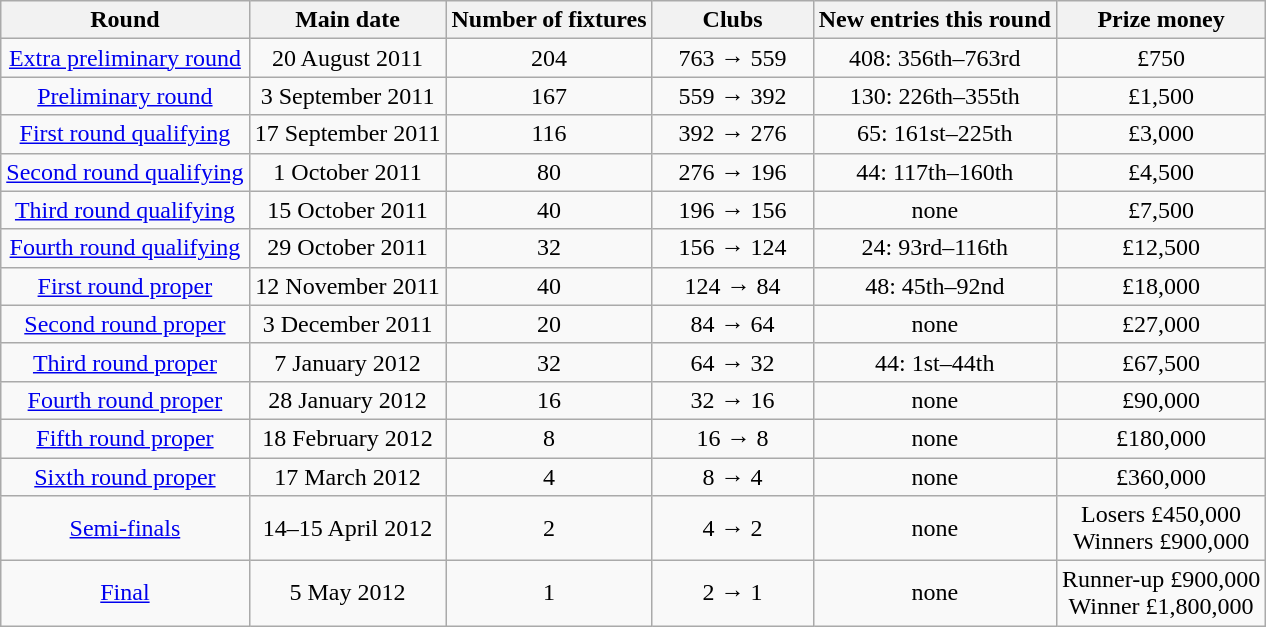<table class="wikitable" style="text-align:center">
<tr>
<th>Round</th>
<th>Main date</th>
<th>Number of fixtures</th>
<th style="width:100px;">Clubs</th>
<th>New entries this round</th>
<th>Prize money</th>
</tr>
<tr>
<td><a href='#'>Extra preliminary round</a></td>
<td>20 August 2011</td>
<td>204</td>
<td>763 → 559</td>
<td>408: 356th–763rd</td>
<td>£750</td>
</tr>
<tr>
<td><a href='#'>Preliminary round</a></td>
<td>3 September 2011</td>
<td>167</td>
<td>559 → 392</td>
<td>130: 226th–355th</td>
<td>£1,500</td>
</tr>
<tr>
<td><a href='#'>First round qualifying</a></td>
<td>17 September 2011</td>
<td>116</td>
<td>392 → 276</td>
<td>65: 161st–225th</td>
<td>£3,000</td>
</tr>
<tr *>
<td><a href='#'>Second round qualifying</a></td>
<td>1 October 2011</td>
<td>80</td>
<td>276 → 196</td>
<td>44: 117th–160th</td>
<td>£4,500</td>
</tr>
<tr>
<td><a href='#'>Third round qualifying</a></td>
<td>15 October 2011</td>
<td>40</td>
<td>196 → 156</td>
<td>none</td>
<td>£7,500</td>
</tr>
<tr>
<td><a href='#'>Fourth round qualifying</a></td>
<td>29 October 2011</td>
<td>32</td>
<td>156 → 124</td>
<td>24: 93rd–116th</td>
<td>£12,500</td>
</tr>
<tr>
<td><a href='#'>First round proper</a></td>
<td>12 November 2011</td>
<td>40</td>
<td>124 → 84</td>
<td>48: 45th–92nd</td>
<td>£18,000</td>
</tr>
<tr>
<td><a href='#'>Second round proper</a></td>
<td>3 December 2011</td>
<td>20</td>
<td>84 → 64</td>
<td>none</td>
<td>£27,000</td>
</tr>
<tr>
<td><a href='#'>Third round proper</a></td>
<td>7 January 2012</td>
<td>32</td>
<td>64 → 32</td>
<td>44: 1st–44th</td>
<td>£67,500</td>
</tr>
<tr>
<td><a href='#'>Fourth round proper</a></td>
<td>28 January 2012</td>
<td>16</td>
<td>32 → 16</td>
<td>none</td>
<td>£90,000</td>
</tr>
<tr>
<td><a href='#'>Fifth round proper</a></td>
<td>18 February 2012</td>
<td>8</td>
<td>16 → 8</td>
<td>none</td>
<td>£180,000</td>
</tr>
<tr>
<td><a href='#'>Sixth round proper</a></td>
<td>17 March 2012</td>
<td>4</td>
<td>8 → 4</td>
<td>none</td>
<td>£360,000</td>
</tr>
<tr>
<td><a href='#'>Semi-finals</a></td>
<td>14–15 April 2012</td>
<td>2</td>
<td>4 → 2</td>
<td>none</td>
<td>Losers £450,000<br>Winners £900,000</td>
</tr>
<tr>
<td><a href='#'>Final</a></td>
<td>5 May 2012</td>
<td>1</td>
<td>2 → 1</td>
<td>none</td>
<td>Runner-up £900,000<br>Winner £1,800,000</td>
</tr>
</table>
